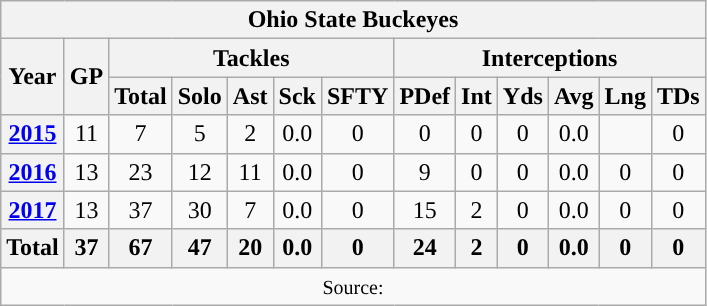<table class="wikitable" style="text-align: center;">
<tr>
<th colspan="15">Ohio State Buckeyes</th>
</tr>
<tr>
<th rowspan="2">Year</th>
<th rowspan="2">GP</th>
<th colspan=5>Tackles</th>
<th colspan=6>Interceptions</th>
</tr>
<tr>
<th>Total</th>
<th>Solo</th>
<th>Ast</th>
<th>Sck</th>
<th>SFTY</th>
<th>PDef</th>
<th>Int</th>
<th>Yds</th>
<th>Avg</th>
<th>Lng</th>
<th>TDs</th>
</tr>
<tr>
<th><a href='#'>2015</a></th>
<td>11</td>
<td>7</td>
<td>5</td>
<td>2</td>
<td>0.0</td>
<td>0</td>
<td>0</td>
<td>0</td>
<td>0</td>
<td>0.0</td>
<td></td>
<td>0</td>
</tr>
<tr>
<th><a href='#'>2016</a></th>
<td>13</td>
<td>23</td>
<td>12</td>
<td>11</td>
<td>0.0</td>
<td>0</td>
<td>9</td>
<td>0</td>
<td>0</td>
<td>0.0</td>
<td>0</td>
<td>0</td>
</tr>
<tr>
<th><a href='#'>2017</a></th>
<td>13</td>
<td>37</td>
<td>30</td>
<td>7</td>
<td>0.0</td>
<td>0</td>
<td>15</td>
<td>2</td>
<td>0</td>
<td>0.0</td>
<td>0</td>
<td>0</td>
</tr>
<tr>
<th>Total</th>
<th>37</th>
<th>67</th>
<th>47</th>
<th>20</th>
<th>0.0</th>
<th>0</th>
<th>24</th>
<th>2</th>
<th>0</th>
<th>0.0</th>
<th>0</th>
<th>0</th>
</tr>
<tr>
<td colspan="15"><small>Source: </small></td>
</tr>
</table>
